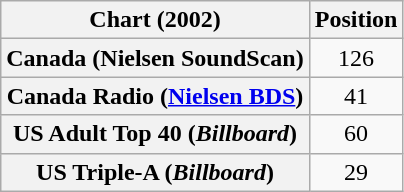<table class="wikitable sortable plainrowheaders" style="text-align:center">
<tr>
<th scope="col">Chart (2002)</th>
<th scope="col">Position</th>
</tr>
<tr>
<th scope="row">Canada (Nielsen SoundScan)</th>
<td>126</td>
</tr>
<tr>
<th scope="row">Canada Radio (<a href='#'>Nielsen BDS</a>)</th>
<td>41</td>
</tr>
<tr>
<th scope="row">US Adult Top 40 (<em>Billboard</em>)</th>
<td>60</td>
</tr>
<tr>
<th scope="row">US Triple-A (<em>Billboard</em>)</th>
<td>29</td>
</tr>
</table>
